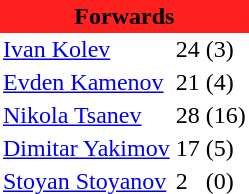<table class="toccolours" border="0" cellpadding="2" cellspacing="0" align="left" style="margin:0.5em;">
<tr>
<th colspan="4" align="center" bgcolor="#FF2020"><span>Forwards</span></th>
</tr>
<tr>
<td> <a href='#'>Ivan Kolev</a></td>
<td>24</td>
<td>(3)</td>
</tr>
<tr>
<td> <a href='#'>Evden Kamenov</a></td>
<td>21</td>
<td>(4)</td>
</tr>
<tr>
<td> <a href='#'>Nikola Tsanev</a></td>
<td>28</td>
<td>(16)</td>
</tr>
<tr>
<td> <a href='#'>Dimitar Yakimov</a></td>
<td>17</td>
<td>(5)</td>
</tr>
<tr>
<td> <a href='#'>Stoyan Stoyanov</a></td>
<td>2</td>
<td>(0)</td>
</tr>
<tr>
</tr>
</table>
